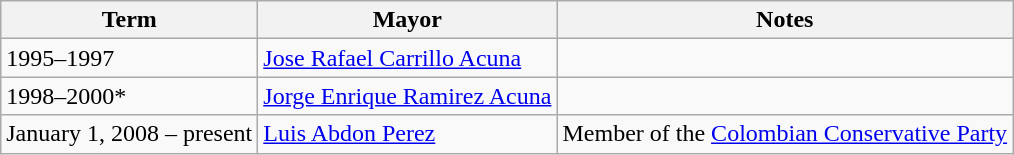<table class="wikitable">
<tr>
<th>Term</th>
<th>Mayor</th>
<th>Notes</th>
</tr>
<tr>
<td>1995–1997</td>
<td><a href='#'>Jose Rafael Carrillo Acuna</a></td>
<td></td>
</tr>
<tr>
<td>1998–2000*</td>
<td><a href='#'>Jorge Enrique Ramirez Acuna</a></td>
<td></td>
</tr>
<tr>
<td>January 1, 2008 – present</td>
<td><a href='#'>Luis Abdon Perez</a></td>
<td>Member of the <a href='#'>Colombian Conservative Party</a></td>
</tr>
</table>
